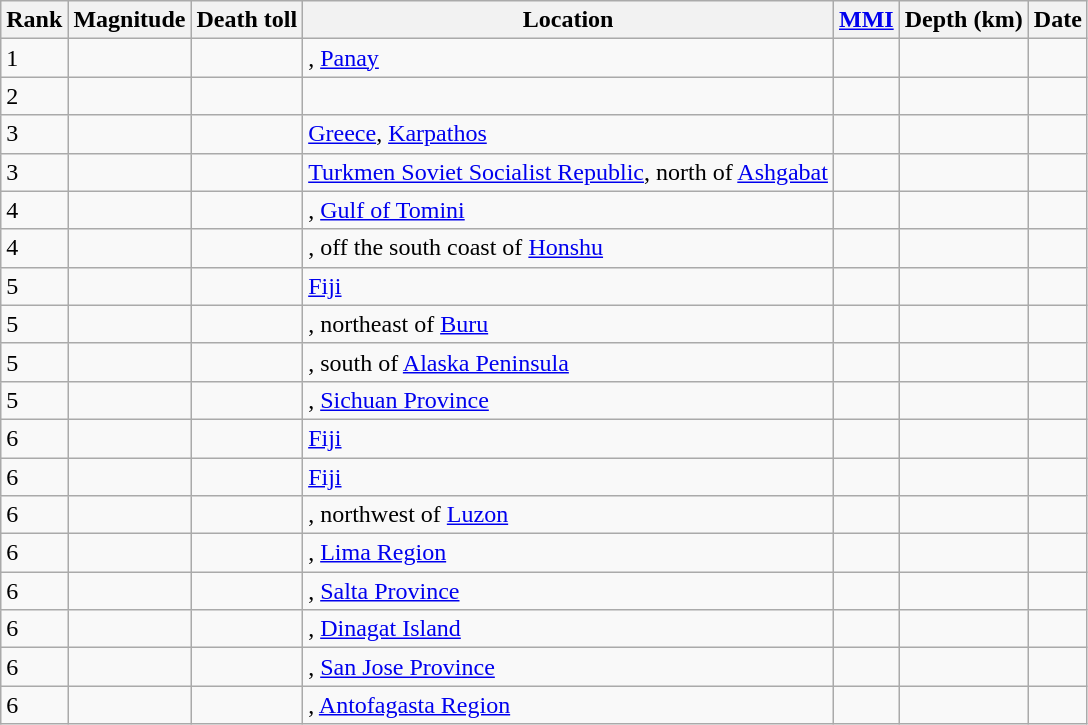<table class="sortable wikitable" style="font-size:100%;">
<tr>
<th>Rank</th>
<th>Magnitude</th>
<th>Death toll</th>
<th>Location</th>
<th><a href='#'>MMI</a></th>
<th>Depth (km)</th>
<th>Date</th>
</tr>
<tr>
<td>1</td>
<td></td>
<td></td>
<td>, <a href='#'>Panay</a></td>
<td></td>
<td></td>
<td></td>
</tr>
<tr>
<td>2</td>
<td></td>
<td></td>
<td></td>
<td></td>
<td></td>
<td></td>
</tr>
<tr>
<td>3</td>
<td></td>
<td></td>
<td> <a href='#'>Greece</a>, <a href='#'>Karpathos</a></td>
<td></td>
<td></td>
<td></td>
</tr>
<tr>
<td>3</td>
<td></td>
<td></td>
<td> <a href='#'>Turkmen Soviet Socialist Republic</a>, north of <a href='#'>Ashgabat</a></td>
<td></td>
<td></td>
<td></td>
</tr>
<tr>
<td>4</td>
<td></td>
<td></td>
<td>, <a href='#'>Gulf of Tomini</a></td>
<td></td>
<td></td>
<td></td>
</tr>
<tr>
<td>4</td>
<td></td>
<td></td>
<td>, off the south coast of <a href='#'>Honshu</a></td>
<td></td>
<td></td>
<td></td>
</tr>
<tr>
<td>5</td>
<td></td>
<td></td>
<td> <a href='#'>Fiji</a></td>
<td></td>
<td></td>
<td></td>
</tr>
<tr>
<td>5</td>
<td></td>
<td></td>
<td>, northeast of <a href='#'>Buru</a></td>
<td></td>
<td></td>
<td></td>
</tr>
<tr>
<td>5</td>
<td></td>
<td></td>
<td>, south of <a href='#'>Alaska Peninsula</a></td>
<td></td>
<td></td>
<td></td>
</tr>
<tr>
<td>5</td>
<td></td>
<td></td>
<td>, <a href='#'>Sichuan Province</a></td>
<td></td>
<td></td>
<td></td>
</tr>
<tr>
<td>6</td>
<td></td>
<td></td>
<td> <a href='#'>Fiji</a></td>
<td></td>
<td></td>
<td></td>
</tr>
<tr>
<td>6</td>
<td></td>
<td></td>
<td> <a href='#'>Fiji</a></td>
<td></td>
<td></td>
<td></td>
</tr>
<tr>
<td>6</td>
<td></td>
<td></td>
<td>, northwest of <a href='#'>Luzon</a></td>
<td></td>
<td></td>
<td></td>
</tr>
<tr>
<td>6</td>
<td></td>
<td></td>
<td>, <a href='#'>Lima Region</a></td>
<td></td>
<td></td>
<td></td>
</tr>
<tr>
<td>6</td>
<td></td>
<td></td>
<td>, <a href='#'>Salta Province</a></td>
<td></td>
<td></td>
<td></td>
</tr>
<tr>
<td>6</td>
<td></td>
<td></td>
<td>, <a href='#'>Dinagat Island</a></td>
<td></td>
<td></td>
<td></td>
</tr>
<tr>
<td>6</td>
<td></td>
<td></td>
<td>, <a href='#'>San Jose Province</a></td>
<td></td>
<td></td>
<td></td>
</tr>
<tr>
<td>6</td>
<td></td>
<td></td>
<td>, <a href='#'>Antofagasta Region</a></td>
<td></td>
<td></td>
<td></td>
</tr>
</table>
